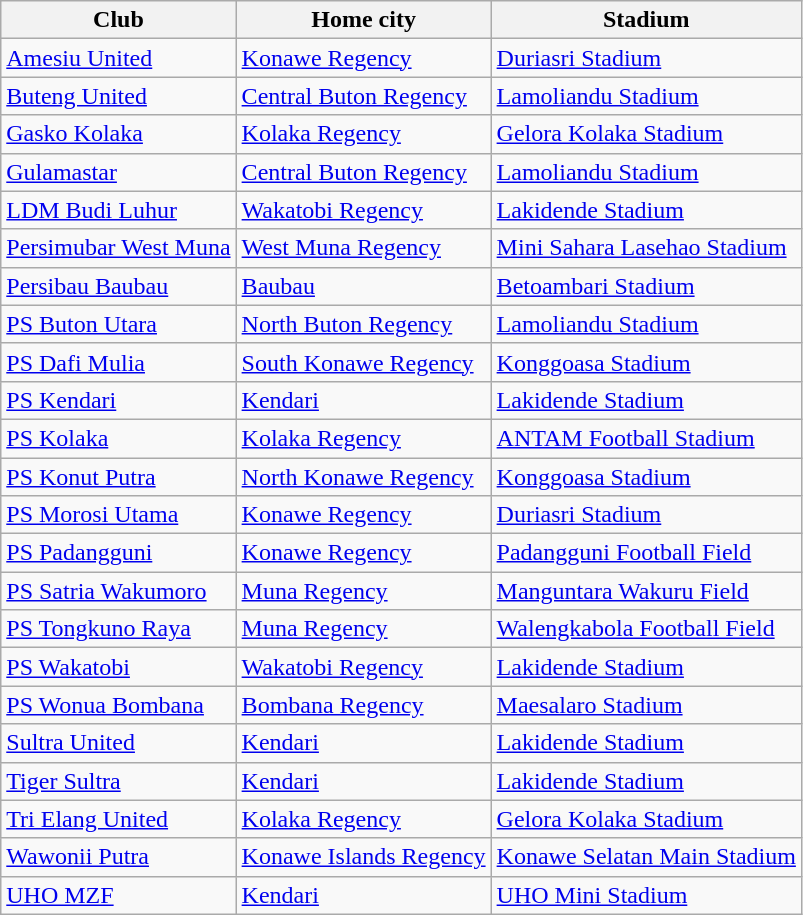<table class="wikitable sortable">
<tr>
<th>Club</th>
<th>Home city</th>
<th>Stadium</th>
</tr>
<tr>
<td><a href='#'>Amesiu United</a></td>
<td><a href='#'>Konawe Regency</a></td>
<td><a href='#'>Duriasri Stadium</a></td>
</tr>
<tr>
<td><a href='#'>Buteng United</a></td>
<td><a href='#'>Central Buton Regency</a></td>
<td><a href='#'>Lamoliandu Stadium</a></td>
</tr>
<tr>
<td><a href='#'>Gasko Kolaka</a></td>
<td><a href='#'>Kolaka Regency</a></td>
<td><a href='#'>Gelora Kolaka Stadium</a></td>
</tr>
<tr>
<td><a href='#'>Gulamastar</a></td>
<td><a href='#'>Central Buton Regency</a></td>
<td><a href='#'>Lamoliandu Stadium</a></td>
</tr>
<tr>
<td><a href='#'>LDM Budi Luhur</a></td>
<td><a href='#'>Wakatobi Regency</a></td>
<td><a href='#'>Lakidende Stadium</a></td>
</tr>
<tr>
<td><a href='#'>Persimubar West Muna</a></td>
<td><a href='#'>West Muna Regency</a></td>
<td><a href='#'>Mini Sahara Lasehao Stadium</a></td>
</tr>
<tr>
<td><a href='#'>Persibau Baubau</a></td>
<td><a href='#'>Baubau</a></td>
<td><a href='#'>Betoambari Stadium</a></td>
</tr>
<tr>
<td><a href='#'>PS Buton Utara</a></td>
<td><a href='#'>North Buton Regency</a></td>
<td><a href='#'>Lamoliandu Stadium</a></td>
</tr>
<tr>
<td><a href='#'>PS Dafi Mulia</a></td>
<td><a href='#'>South Konawe Regency</a></td>
<td><a href='#'>Konggoasa Stadium</a></td>
</tr>
<tr>
<td><a href='#'>PS Kendari</a></td>
<td><a href='#'>Kendari</a></td>
<td><a href='#'>Lakidende Stadium</a></td>
</tr>
<tr>
<td><a href='#'>PS Kolaka</a></td>
<td><a href='#'>Kolaka Regency</a></td>
<td><a href='#'>ANTAM Football Stadium</a></td>
</tr>
<tr>
<td><a href='#'>PS Konut Putra</a></td>
<td><a href='#'>North Konawe Regency</a></td>
<td><a href='#'>Konggoasa Stadium</a></td>
</tr>
<tr>
<td><a href='#'>PS Morosi Utama</a></td>
<td><a href='#'>Konawe Regency</a></td>
<td><a href='#'>Duriasri Stadium</a></td>
</tr>
<tr>
<td><a href='#'>PS Padangguni</a></td>
<td><a href='#'>Konawe Regency</a></td>
<td><a href='#'>Padangguni Football Field</a></td>
</tr>
<tr>
<td><a href='#'>PS Satria Wakumoro</a></td>
<td><a href='#'>Muna Regency</a></td>
<td><a href='#'>Manguntara Wakuru Field</a></td>
</tr>
<tr>
<td><a href='#'>PS Tongkuno Raya</a></td>
<td><a href='#'>Muna Regency</a></td>
<td><a href='#'>Walengkabola Football Field</a></td>
</tr>
<tr>
<td><a href='#'>PS Wakatobi</a></td>
<td><a href='#'>Wakatobi Regency</a></td>
<td><a href='#'>Lakidende Stadium</a></td>
</tr>
<tr>
<td><a href='#'>PS Wonua Bombana</a></td>
<td><a href='#'>Bombana Regency</a></td>
<td><a href='#'>Maesalaro Stadium</a></td>
</tr>
<tr>
<td><a href='#'>Sultra United</a></td>
<td><a href='#'>Kendari</a></td>
<td><a href='#'>Lakidende Stadium</a></td>
</tr>
<tr>
<td><a href='#'>Tiger Sultra</a></td>
<td><a href='#'>Kendari</a></td>
<td><a href='#'>Lakidende Stadium</a></td>
</tr>
<tr>
<td><a href='#'>Tri Elang United</a></td>
<td><a href='#'>Kolaka Regency</a></td>
<td><a href='#'>Gelora Kolaka Stadium</a></td>
</tr>
<tr>
<td><a href='#'>Wawonii Putra</a></td>
<td><a href='#'>Konawe Islands Regency</a></td>
<td><a href='#'>Konawe Selatan Main Stadium</a></td>
</tr>
<tr>
<td><a href='#'>UHO MZF</a></td>
<td><a href='#'>Kendari</a></td>
<td><a href='#'>UHO Mini Stadium</a></td>
</tr>
</table>
